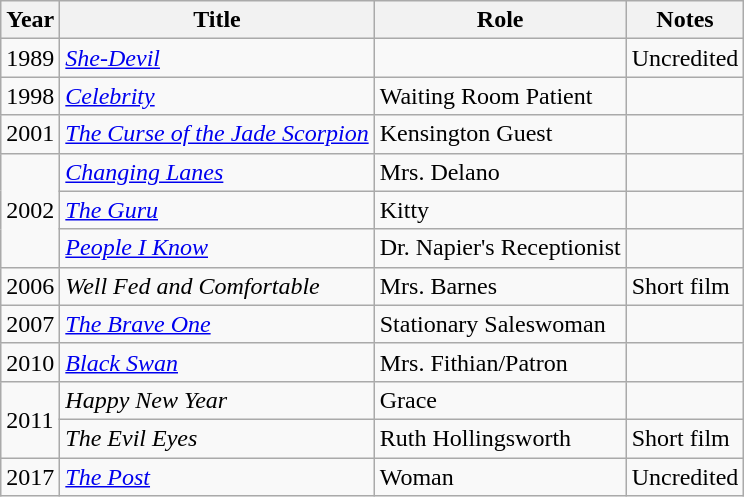<table class="wikitable">
<tr>
<th>Year</th>
<th>Title</th>
<th>Role</th>
<th>Notes</th>
</tr>
<tr>
<td>1989</td>
<td><em><a href='#'>She-Devil</a></em></td>
<td></td>
<td>Uncredited</td>
</tr>
<tr>
<td>1998</td>
<td><a href='#'><em>Celebrity</em></a></td>
<td>Waiting Room Patient</td>
<td></td>
</tr>
<tr>
<td>2001</td>
<td><em><a href='#'>The Curse of the Jade Scorpion</a></em></td>
<td>Kensington Guest</td>
<td></td>
</tr>
<tr>
<td rowspan="3">2002</td>
<td><em><a href='#'>Changing Lanes</a></em></td>
<td>Mrs. Delano</td>
<td></td>
</tr>
<tr>
<td><em><a href='#'>The Guru</a></em></td>
<td>Kitty</td>
<td></td>
</tr>
<tr>
<td><em><a href='#'>People I Know</a></em></td>
<td>Dr. Napier's Receptionist</td>
<td></td>
</tr>
<tr>
<td>2006</td>
<td><em>Well Fed and Comfortable</em></td>
<td>Mrs. Barnes</td>
<td>Short film</td>
</tr>
<tr>
<td>2007</td>
<td><em><a href='#'>The Brave One</a></em></td>
<td>Stationary Saleswoman</td>
<td></td>
</tr>
<tr>
<td>2010</td>
<td><a href='#'><em>Black Swan</em></a></td>
<td>Mrs. Fithian/Patron</td>
<td></td>
</tr>
<tr>
<td rowspan="2">2011</td>
<td><em>Happy New Year</em></td>
<td>Grace</td>
<td></td>
</tr>
<tr>
<td><em>The Evil Eyes</em></td>
<td>Ruth Hollingsworth</td>
<td>Short film</td>
</tr>
<tr>
<td>2017</td>
<td><em><a href='#'>The Post</a></em></td>
<td>Woman</td>
<td>Uncredited</td>
</tr>
</table>
